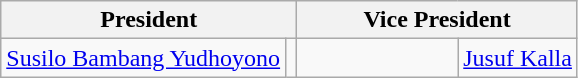<table class="wikitable">
<tr>
<th colspan="2">President</th>
<th colspan="2">Vice President</th>
</tr>
<tr>
<td align="right"><a href='#'>Susilo Bambang Yudhoyono</a></td>
<td align="right"></td>
<td align="left" width=100></td>
<td align="left"><a href='#'>Jusuf Kalla</a></td>
</tr>
</table>
